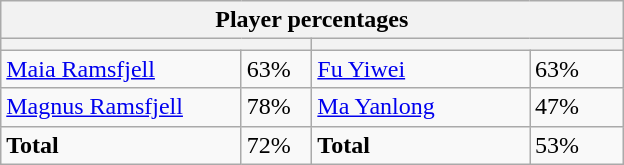<table class="wikitable">
<tr>
<th colspan=4 width=400>Player percentages</th>
</tr>
<tr>
<th colspan=2 width=200 style="white-space:nowrap;"></th>
<th colspan=2 width=200 style="white-space:nowrap;"></th>
</tr>
<tr>
<td><a href='#'>Maia Ramsfjell</a></td>
<td>63%</td>
<td><a href='#'>Fu Yiwei</a></td>
<td>63%</td>
</tr>
<tr>
<td><a href='#'>Magnus Ramsfjell</a></td>
<td>78%</td>
<td><a href='#'>Ma Yanlong</a></td>
<td>47%</td>
</tr>
<tr>
<td><strong>Total</strong></td>
<td>72%</td>
<td><strong>Total</strong></td>
<td>53%</td>
</tr>
</table>
